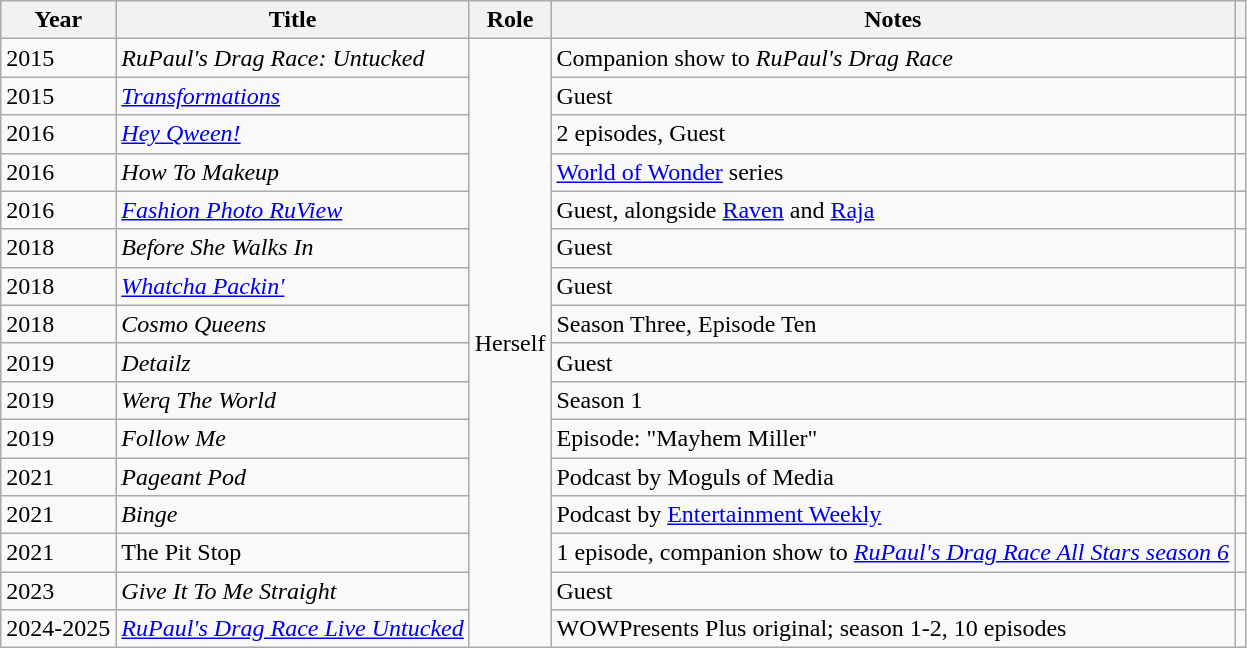<table class="wikitable sortable">
<tr>
<th>Year</th>
<th>Title</th>
<th>Role</th>
<th class="unsortable">Notes</th>
<th></th>
</tr>
<tr>
<td>2015</td>
<td><em>RuPaul's Drag Race: Untucked</em></td>
<td rowspan="16">Herself</td>
<td>Companion show to <em>RuPaul's Drag Race</em></td>
<td></td>
</tr>
<tr>
<td>2015</td>
<td><em><a href='#'>Transformations</a></em></td>
<td>Guest</td>
<td></td>
</tr>
<tr>
<td>2016</td>
<td><em><a href='#'>Hey Qween!</a></em></td>
<td>2 episodes, Guest</td>
<td></td>
</tr>
<tr>
<td>2016</td>
<td><em>How To Makeup</em></td>
<td><a href='#'>World of Wonder</a> series</td>
<td></td>
</tr>
<tr>
<td>2016</td>
<td><em><a href='#'>Fashion Photo RuView</a></em></td>
<td>Guest, alongside <a href='#'>Raven</a> and <a href='#'>Raja</a></td>
<td></td>
</tr>
<tr>
<td>2018</td>
<td><em>Before She Walks In</em></td>
<td>Guest</td>
<td></td>
</tr>
<tr>
<td>2018</td>
<td><em><a href='#'>Whatcha Packin'</a></em></td>
<td>Guest</td>
<td></td>
</tr>
<tr>
<td>2018</td>
<td><em>Cosmo Queens</em></td>
<td>Season Three, Episode Ten</td>
<td></td>
</tr>
<tr>
<td>2019</td>
<td><em>Detailz</em></td>
<td>Guest</td>
<td></td>
</tr>
<tr>
<td>2019</td>
<td><em>Werq The World</em></td>
<td>Season 1</td>
<td></td>
</tr>
<tr>
<td>2019</td>
<td><em>Follow Me</em></td>
<td>Episode: "Mayhem Miller"</td>
<td></td>
</tr>
<tr>
<td>2021</td>
<td><em>Pageant Pod</em></td>
<td>Podcast by Moguls of Media</td>
<td style="text-align: center;"></td>
</tr>
<tr>
<td>2021</td>
<td><em>Binge</em></td>
<td>Podcast by <a href='#'>Entertainment Weekly</a></td>
<td></td>
</tr>
<tr>
<td>2021</td>
<td>The Pit Stop</td>
<td>1 episode, companion show to <em><a href='#'>RuPaul's Drag Race All Stars season 6</a></em></td>
<td></td>
</tr>
<tr>
<td rowspan="1">2023</td>
<td><em>Give It To Me Straight</em></td>
<td>Guest</td>
<td></td>
</tr>
<tr>
<td>2024-2025</td>
<td><em><a href='#'>RuPaul's Drag Race Live Untucked</a></em></td>
<td>WOWPresents Plus original; season 1-2, 10 episodes</td>
<td></td>
</tr>
</table>
